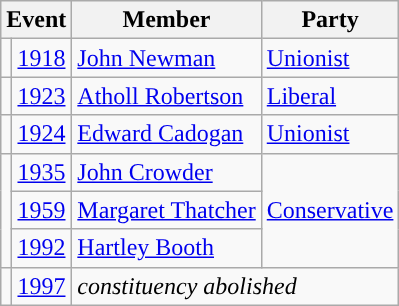<table class="wikitable">
<tr>
<th colspan="2">Event</th>
<th>Member</th>
<th>Party</th>
</tr>
<tr>
<td style="color:inherit;background-color: "></td>
<td><a href='#'>1918</a></td>
<td><a href='#'>John Newman</a></td>
<td><a href='#'>Unionist</a></td>
</tr>
<tr>
<td style="color:inherit;background-color: "></td>
<td><a href='#'>1923</a></td>
<td><a href='#'>Atholl Robertson</a></td>
<td><a href='#'>Liberal</a></td>
</tr>
<tr>
<td style="color:inherit;background-color: "></td>
<td><a href='#'>1924</a></td>
<td><a href='#'>Edward Cadogan</a></td>
<td><a href='#'>Unionist</a></td>
</tr>
<tr>
<td rowspan="3" style="color:inherit;background-color: "></td>
<td><a href='#'>1935</a></td>
<td><a href='#'>John Crowder</a></td>
<td rowspan="3"><a href='#'>Conservative</a></td>
</tr>
<tr>
<td><a href='#'>1959</a></td>
<td><a href='#'>Margaret Thatcher</a></td>
</tr>
<tr>
<td><a href='#'>1992</a></td>
<td><a href='#'>Hartley Booth</a></td>
</tr>
<tr>
<td></td>
<td><a href='#'>1997</a></td>
<td colspan="3"><em>constituency abolished</em></td>
</tr>
</table>
